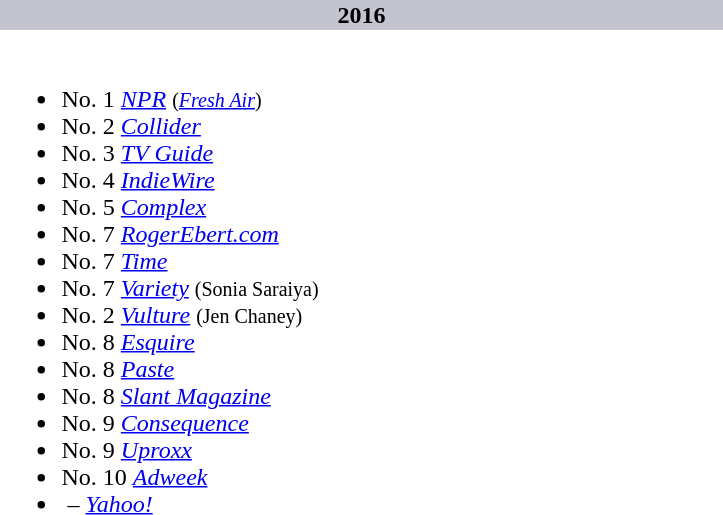<table class="collapsible collapsed">
<tr>
<th style="width:30em; background:#C4C3D0; text-align:center">2016</th>
</tr>
<tr>
<td colspan=><br><ul><li>No. 1 <em><a href='#'>NPR</a></em> <small>(<em><a href='#'>Fresh Air</a></em>)</small></li><li>No. 2 <em><a href='#'>Collider</a></em></li><li>No. 3 <em><a href='#'>TV Guide</a></em></li><li>No. 4 <em><a href='#'>IndieWire</a></em></li><li>No. 5 <em><a href='#'>Complex</a></em></li><li>No. 7 <em><a href='#'>RogerEbert.com</a></em></li><li>No. 7 <em><a href='#'>Time</a></em></li><li>No. 7 <em><a href='#'>Variety</a></em> <small>(Sonia Saraiya)</small></li><li>No. 2 <em><a href='#'>Vulture</a></em> <small>(Jen Chaney)</small></li><li>No. 8 <em><a href='#'>Esquire</a></em></li><li>No. 8 <em><a href='#'>Paste</a></em></li><li>No. 8 <em><a href='#'>Slant Magazine</a></em></li><li>No. 9 <em><a href='#'>Consequence</a></em></li><li>No. 9 <em><a href='#'>Uproxx</a></em></li><li>No. 10 <em><a href='#'>Adweek</a></em></li><li> – <em><a href='#'>Yahoo!</a></em></li></ul></td>
</tr>
</table>
